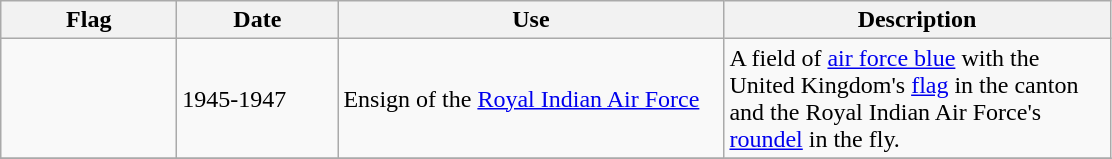<table class="wikitable">
<tr>
<th style="width:110px;">Flag</th>
<th style="width:100px;">Date</th>
<th style="width:250px;">Use</th>
<th style="width:250px;">Description</th>
</tr>
<tr>
<td></td>
<td>1945-1947</td>
<td>Ensign of the <a href='#'>Royal Indian Air Force</a></td>
<td>A field of <a href='#'>air force blue</a> with the United Kingdom's <a href='#'>flag</a> in the canton and the Royal Indian Air Force's <a href='#'>roundel</a> in the fly.</td>
</tr>
<tr>
</tr>
</table>
